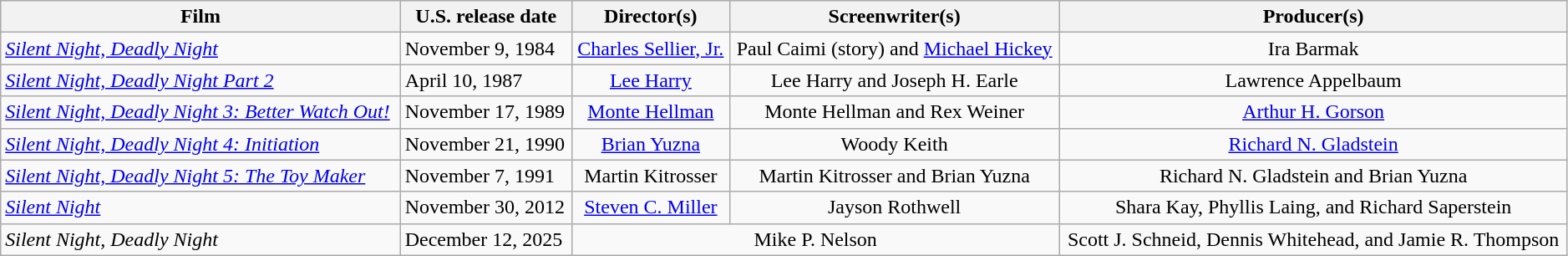<table class="wikitable" style="width:99%;">
<tr>
<th>Film</th>
<th>U.S. release date</th>
<th>Director(s)</th>
<th>Screenwriter(s)</th>
<th>Producer(s)</th>
</tr>
<tr>
<td><em><a href='#'>Silent Night, Deadly Night</a></em></td>
<td>November 9, 1984</td>
<td style="text-align:center;"><a href='#'>Charles Sellier, Jr.</a></td>
<td style="text-align:center;">Paul Caimi (story) and <a href='#'>Michael Hickey</a></td>
<td style="text-align:center;">Ira Barmak</td>
</tr>
<tr>
<td><em><a href='#'>Silent Night, Deadly Night Part 2</a></em></td>
<td>April 10, 1987</td>
<td style="text-align:center;"><a href='#'>Lee Harry</a></td>
<td style="text-align:center;">Lee Harry and Joseph H. Earle</td>
<td style="text-align:center;">Lawrence Appelbaum</td>
</tr>
<tr>
<td><em><a href='#'>Silent Night, Deadly Night 3: Better Watch Out!</a></em></td>
<td>November 17, 1989</td>
<td style="text-align:center;"><a href='#'>Monte Hellman</a></td>
<td style="text-align:center;">Monte Hellman and Rex Weiner</td>
<td style="text-align:center;"><a href='#'>Arthur H. Gorson</a></td>
</tr>
<tr>
<td><em><a href='#'>Silent Night, Deadly Night 4: Initiation</a></em></td>
<td>November 21, 1990</td>
<td style="text-align:center;"><a href='#'>Brian Yuzna</a></td>
<td style="text-align:center;">Woody Keith</td>
<td style="text-align:center;"><a href='#'>Richard N. Gladstein</a></td>
</tr>
<tr>
<td><em><a href='#'>Silent Night, Deadly Night 5: The Toy Maker</a></em></td>
<td>November 7, 1991</td>
<td style="text-align:center;">Martin Kitrosser</td>
<td style="text-align:center;">Martin Kitrosser and Brian Yuzna</td>
<td style="text-align:center;">Richard N. Gladstein and Brian Yuzna</td>
</tr>
<tr>
<td><em><a href='#'>Silent Night</a></em></td>
<td>November 30, 2012</td>
<td style="text-align:center;"><a href='#'>Steven C. Miller</a></td>
<td style="text-align:center;">Jayson Rothwell</td>
<td style="text-align:center;">Shara Kay, Phyllis Laing, and Richard Saperstein</td>
</tr>
<tr>
<td><em>Silent Night, Deadly Night</em></td>
<td>December 12, 2025</td>
<td colspan="2"style="text-align:center;">Mike P. Nelson</td>
<td style="text-align:center;">Scott J. Schneid, Dennis Whitehead, and Jamie R. Thompson</td>
</tr>
</table>
